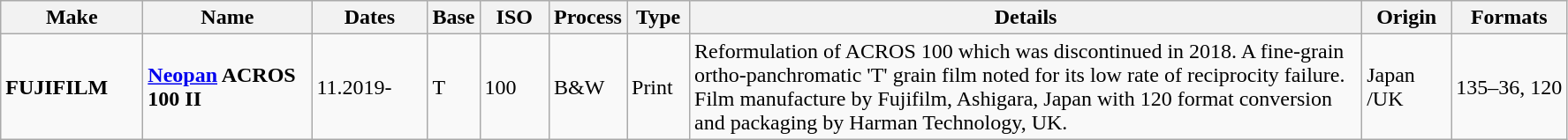<table class="wikitable">
<tr>
<th scope="col" style="width: 100px;">Make</th>
<th scope="col" style="width: 120px;">Name</th>
<th scope="col" style="width: 80px;">Dates</th>
<th scope="col" style="width: 30px;">Base</th>
<th scope="col" style="width: 45px;">ISO</th>
<th scope="col" style="width: 40px;">Process</th>
<th scope="col" style="width: 40px;">Type</th>
<th scope="col" style="width: 500px;">Details</th>
<th scope="col" style="width: 60px;">Origin</th>
<th scope="col" style="width: 80px;">Formats</th>
</tr>
<tr>
<td><strong>FUJIFILM</strong></td>
<td><strong><a href='#'>Neopan</a> ACROS 100 II</strong></td>
<td>11.2019-</td>
<td>T</td>
<td>100</td>
<td>B&W</td>
<td>Print</td>
<td>Reformulation of ACROS 100 which was discontinued in 2018. A fine-grain ortho-panchromatic 'T' grain film noted for its low rate of reciprocity failure. Film manufacture by Fujifilm, Ashigara, Japan with 120 format conversion and packaging by Harman Technology, UK.</td>
<td>Japan /UK</td>
<td>135–36, 120</td>
</tr>
</table>
